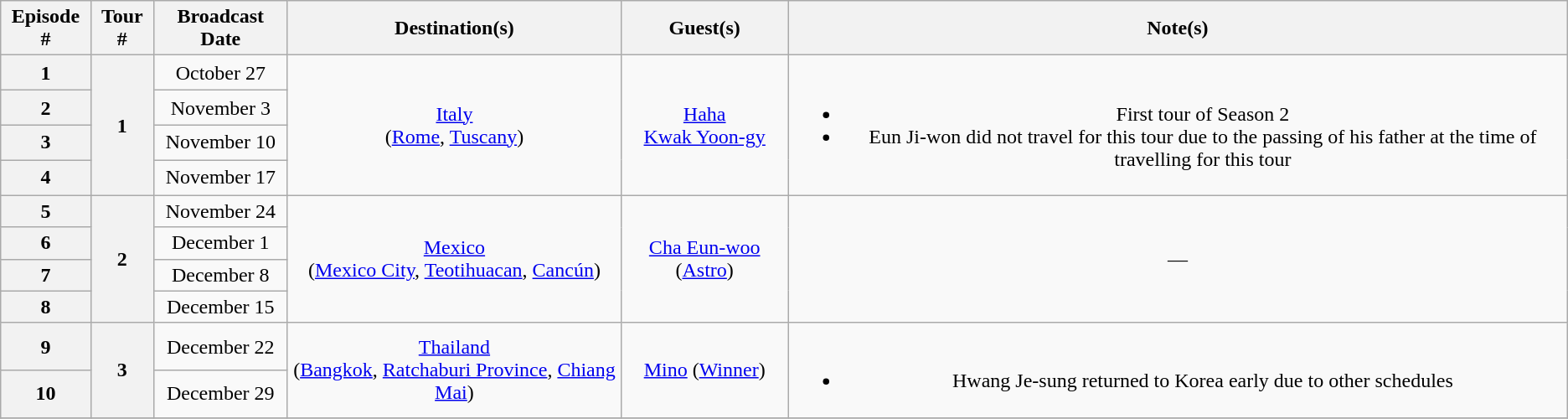<table class="wikitable">
<tr>
<th>Episode #</th>
<th>Tour #</th>
<th>Broadcast Date</th>
<th>Destination(s)</th>
<th>Guest(s)</th>
<th>Note(s)</th>
</tr>
<tr style="text-align:center;">
<th>1</th>
<th rowspan="4">1</th>
<td>October 27</td>
<td rowspan="4"><a href='#'>Italy</a><br>(<a href='#'>Rome</a>, <a href='#'>Tuscany</a>)</td>
<td rowspan="4"><a href='#'>Haha</a><br><a href='#'>Kwak Yoon-gy</a></td>
<td rowspan="4"><br><ul><li>First tour of Season 2</li><li>Eun Ji-won did not travel for this tour due to the passing of his father at the time of travelling for this tour</li></ul></td>
</tr>
<tr style="text-align:center;">
<th>2</th>
<td>November 3</td>
</tr>
<tr style="text-align:center;">
<th>3</th>
<td>November 10</td>
</tr>
<tr style="text-align:center;">
<th>4</th>
<td>November 17</td>
</tr>
<tr style="text-align:center;">
<th>5</th>
<th rowspan="4">2</th>
<td>November 24</td>
<td rowspan="4"><a href='#'>Mexico</a><br>(<a href='#'>Mexico City</a>, <a href='#'>Teotihuacan</a>, <a href='#'>Cancún</a>)</td>
<td rowspan="4"><a href='#'>Cha Eun-woo</a> (<a href='#'>Astro</a>)</td>
<td rowspan="4">—</td>
</tr>
<tr style="text-align:center;">
<th>6</th>
<td>December 1</td>
</tr>
<tr style="text-align:center;">
<th>7</th>
<td>December 8</td>
</tr>
<tr style="text-align:center;">
<th>8</th>
<td>December 15</td>
</tr>
<tr style="text-align:center;">
<th>9</th>
<th rowspan="2">3</th>
<td>December 22</td>
<td rowspan="2"><a href='#'>Thailand</a><br>(<a href='#'>Bangkok</a>, <a href='#'>Ratchaburi Province</a>, <a href='#'>Chiang Mai</a>)</td>
<td rowspan="2"><a href='#'>Mino</a> (<a href='#'>Winner</a>)</td>
<td rowspan="2"><br><ul><li>Hwang Je-sung returned to Korea early due to other schedules</li></ul></td>
</tr>
<tr style="text-align:center;">
<th>10</th>
<td>December 29</td>
</tr>
<tr style="text-align:center;">
</tr>
</table>
